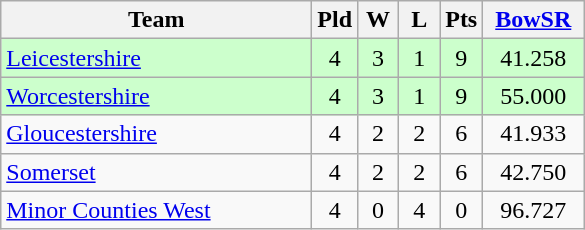<table class="wikitable" style="text-align: center;">
<tr>
<th width=200>Team</th>
<th width=20>Pld</th>
<th width=20>W</th>
<th width=20>L</th>
<th width=20>Pts</th>
<th width=60><a href='#'>BowSR</a></th>
</tr>
<tr bgcolor="#ccffcc">
<td align=left><a href='#'>Leicestershire</a></td>
<td>4</td>
<td>3</td>
<td>1</td>
<td>9</td>
<td>41.258</td>
</tr>
<tr bgcolor="#ccffcc">
<td align=left><a href='#'>Worcestershire</a></td>
<td>4</td>
<td>3</td>
<td>1</td>
<td>9</td>
<td>55.000</td>
</tr>
<tr>
<td align=left><a href='#'>Gloucestershire</a></td>
<td>4</td>
<td>2</td>
<td>2</td>
<td>6</td>
<td>41.933</td>
</tr>
<tr>
<td align=left><a href='#'>Somerset</a></td>
<td>4</td>
<td>2</td>
<td>2</td>
<td>6</td>
<td>42.750</td>
</tr>
<tr>
<td align=left><a href='#'>Minor Counties West</a></td>
<td>4</td>
<td>0</td>
<td>4</td>
<td>0</td>
<td>96.727</td>
</tr>
</table>
